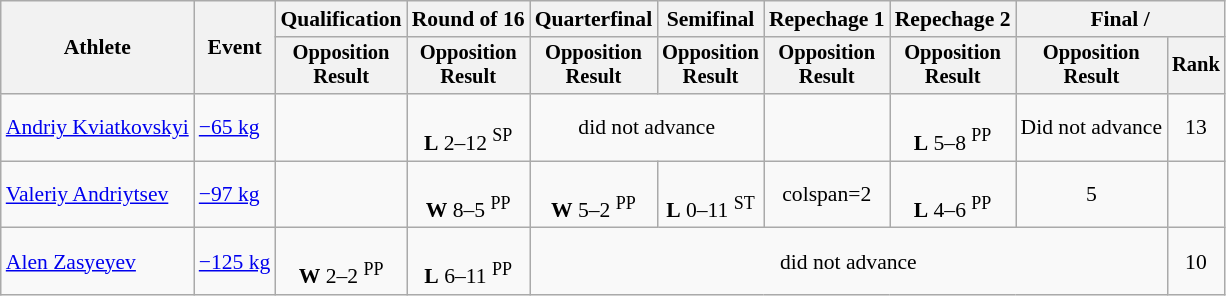<table class="wikitable" style="font-size:90%">
<tr>
<th rowspan=2>Athlete</th>
<th rowspan=2>Event</th>
<th>Qualification</th>
<th>Round of 16</th>
<th>Quarterfinal</th>
<th>Semifinal</th>
<th>Repechage 1</th>
<th>Repechage 2</th>
<th colspan=2>Final / </th>
</tr>
<tr style="font-size: 95%">
<th>Opposition<br>Result</th>
<th>Opposition<br>Result</th>
<th>Opposition<br>Result</th>
<th>Opposition<br>Result</th>
<th>Opposition<br>Result</th>
<th>Opposition<br>Result</th>
<th>Opposition<br>Result</th>
<th>Rank</th>
</tr>
<tr align=center>
<td align=left><a href='#'>Andriy Kviatkovskyi</a></td>
<td align=left><a href='#'>−65 kg</a></td>
<td></td>
<td><br><strong>L</strong> 2–12 <sup>SP</sup></td>
<td colspan=2>did not advance</td>
<td></td>
<td><br><strong>L</strong> 5–8 <sup>PP</sup></td>
<td>Did not advance</td>
<td>13</td>
</tr>
<tr align=center>
<td align=left><a href='#'>Valeriy Andriytsev</a></td>
<td align=left><a href='#'>−97 kg</a></td>
<td></td>
<td><br><strong>W</strong> 8–5 <sup>PP</sup></td>
<td><br><strong>W</strong> 5–2 <sup>PP</sup></td>
<td><br><strong>L</strong> 0–11 <sup>ST</sup></td>
<td>colspan=2 </td>
<td><br><strong>L</strong> 4–6 <sup>PP</sup></td>
<td>5</td>
</tr>
<tr align=center>
<td align=left><a href='#'>Alen Zasyeyev</a></td>
<td align=left><a href='#'>−125 kg</a></td>
<td><br><strong>W</strong> 2–2 <sup>PP</sup></td>
<td><br><strong>L</strong> 6–11 <sup>PP</sup></td>
<td colspan=5>did not advance</td>
<td>10</td>
</tr>
</table>
